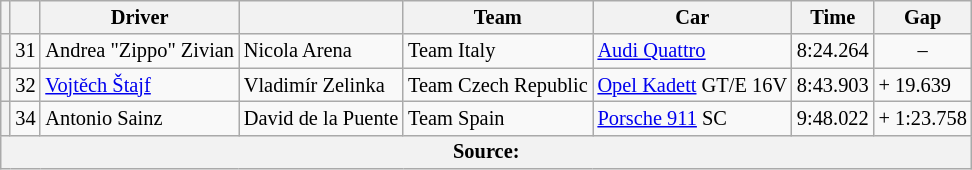<table class="wikitable" style="font-size:85%;">
<tr>
<th scope="col"></th>
<th scope="col"></th>
<th scope="col">Driver</th>
<th scope="col"></th>
<th scope="col">Team</th>
<th scope="col">Car</th>
<th scope="col">Time</th>
<th scope="col">Gap</th>
</tr>
<tr>
<th></th>
<td align="center">31</td>
<td> Andrea "Zippo" Zivian</td>
<td> Nicola Arena</td>
<td> Team Italy</td>
<td><a href='#'>Audi Quattro</a></td>
<td align="center">8:24.264</td>
<td align="center">–</td>
</tr>
<tr>
<th></th>
<td align="center">32</td>
<td> <a href='#'>Vojtěch Štajf</a></td>
<td> Vladimír Zelinka</td>
<td> Team Czech Republic</td>
<td><a href='#'>Opel Kadett</a> GT/E 16V</td>
<td align="center">8:43.903</td>
<td>+ 19.639</td>
</tr>
<tr>
<th></th>
<td align="center">34</td>
<td> Antonio Sainz</td>
<td> David de la Puente</td>
<td> Team Spain</td>
<td><a href='#'>Porsche 911</a> SC</td>
<td align="center">9:48.022</td>
<td>+ 1:23.758</td>
</tr>
<tr class="sortbottom">
<th colspan=8>Source:</th>
</tr>
</table>
